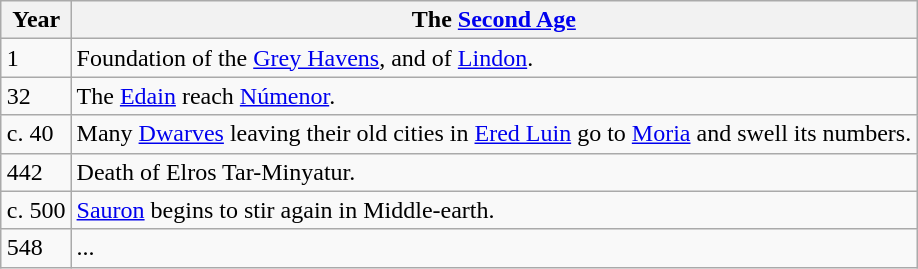<table class="wikitable defaultcenter col1right col2left" style="margin:1em auto;">
<tr>
<th>Year</th>
<th>The <a href='#'>Second Age</a></th>
</tr>
<tr>
<td>1</td>
<td>Foundation of the <a href='#'>Grey Havens</a>, and of <a href='#'>Lindon</a>.</td>
</tr>
<tr>
<td>32</td>
<td>The <a href='#'>Edain</a> reach <a href='#'>Númenor</a>.</td>
</tr>
<tr>
<td>c. 40</td>
<td>Many <a href='#'>Dwarves</a> leaving their old cities in <a href='#'>Ered Luin</a> go to <a href='#'>Moria</a> and swell its numbers.</td>
</tr>
<tr>
<td>442</td>
<td>Death of Elros Tar-Minyatur.</td>
</tr>
<tr>
<td>c. 500</td>
<td><a href='#'>Sauron</a> begins to stir again in Middle-earth.</td>
</tr>
<tr>
<td>548</td>
<td>...</td>
</tr>
</table>
